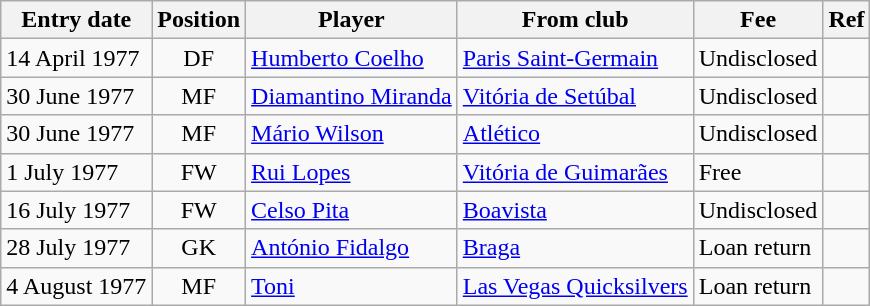<table class="wikitable">
<tr>
<th>Entry date</th>
<th>Position</th>
<th>Player</th>
<th>From club</th>
<th>Fee</th>
<th>Ref</th>
</tr>
<tr>
<td>14 April 1977</td>
<td style="text-align:center;">DF</td>
<td style="text-align:left;"><a href='#'>Humberto Coelho</a></td>
<td style="text-align:left;"><a href='#'>Paris Saint-Germain</a></td>
<td>Undisclosed</td>
<td></td>
</tr>
<tr>
<td>30 June 1977</td>
<td style="text-align:center;">MF</td>
<td style="text-align:left;"><a href='#'>Diamantino Miranda</a></td>
<td style="text-align:left;"><a href='#'>Vitória de Setúbal</a></td>
<td>Undisclosed</td>
<td></td>
</tr>
<tr>
<td>30 June 1977</td>
<td style="text-align:center;">MF</td>
<td style="text-align:left;"><a href='#'>Mário Wilson</a></td>
<td style="text-align:left;"><a href='#'>Atlético</a></td>
<td>Undisclosed</td>
<td></td>
</tr>
<tr>
<td>1 July 1977</td>
<td style="text-align:center;">FW</td>
<td style="text-align:left;"><a href='#'>Rui Lopes</a></td>
<td style="text-align:left;"><a href='#'>Vitória de Guimarães</a></td>
<td>Free</td>
<td></td>
</tr>
<tr>
<td>16 July 1977</td>
<td style="text-align:center;">FW</td>
<td style="text-align:left;"><a href='#'>Celso Pita</a></td>
<td style="text-align:left;"><a href='#'>Boavista</a></td>
<td>Undisclosed</td>
<td></td>
</tr>
<tr>
<td>28 July 1977</td>
<td style="text-align:center;">GK</td>
<td style="text-align:left;"><a href='#'>António Fidalgo</a></td>
<td style="text-align:left;"><a href='#'>Braga</a></td>
<td>Loan return</td>
<td></td>
</tr>
<tr>
<td>4 August 1977</td>
<td style="text-align:center;">MF</td>
<td style="text-align:left;"><a href='#'>Toni</a></td>
<td style="text-align:left;"><a href='#'>Las Vegas Quicksilvers</a></td>
<td>Loan return</td>
<td></td>
</tr>
</table>
